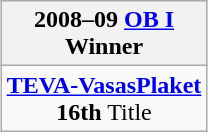<table class=wikitable style="text-align:center; margin:auto">
<tr>
<th>2008–09 <a href='#'>OB I</a><br>Winner</th>
</tr>
<tr>
<td align=center><strong><a href='#'>TEVA-VasasPlaket</a></strong><br><strong>16th</strong> Title</td>
</tr>
</table>
